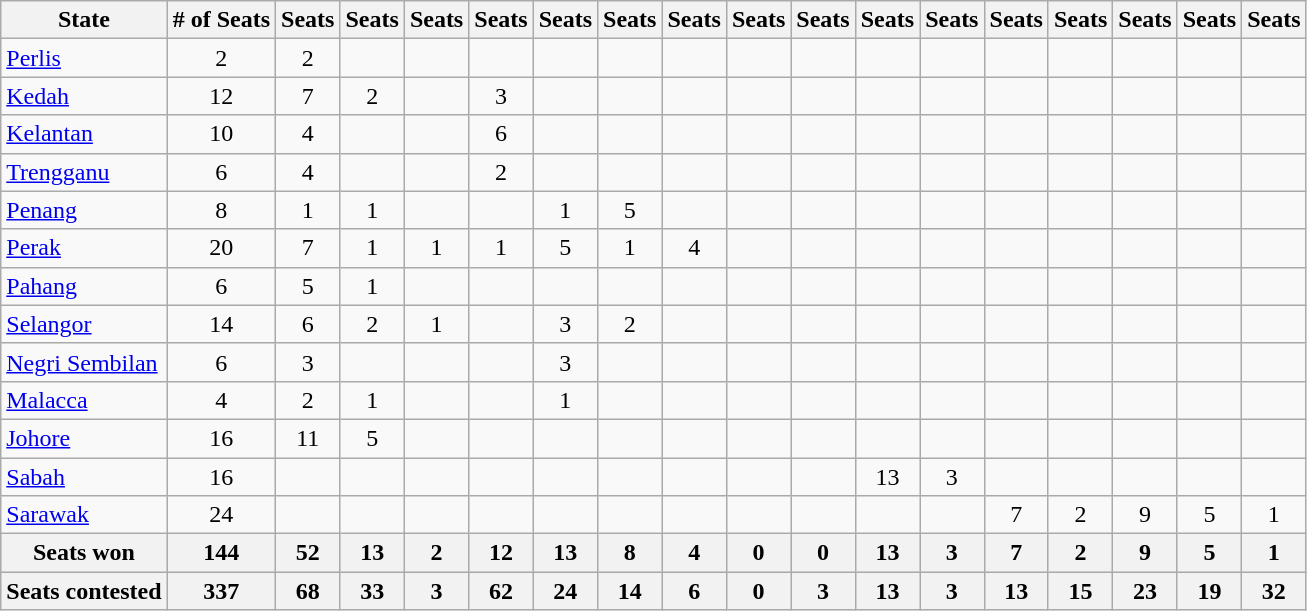<table class="wikitable sortable" style="text-align:center">
<tr>
<th>State</th>
<th># of Seats</th>
<th> Seats</th>
<th> Seats</th>
<th> Seats</th>
<th> Seats</th>
<th> Seats</th>
<th> Seats</th>
<th> Seats</th>
<th> Seats</th>
<th> Seats</th>
<th> Seats</th>
<th> Seats</th>
<th> Seats</th>
<th> Seats</th>
<th> Seats</th>
<th> Seats</th>
<th> Seats</th>
</tr>
<tr>
<td style="text-align:left"> <a href='#'>Perlis</a></td>
<td>2</td>
<td>2</td>
<td></td>
<td></td>
<td></td>
<td></td>
<td></td>
<td></td>
<td></td>
<td></td>
<td></td>
<td></td>
<td></td>
<td></td>
<td></td>
<td></td>
<td></td>
</tr>
<tr>
<td style="text-align:left"> <a href='#'>Kedah</a></td>
<td>12</td>
<td>7</td>
<td>2</td>
<td></td>
<td>3</td>
<td></td>
<td></td>
<td></td>
<td></td>
<td></td>
<td></td>
<td></td>
<td></td>
<td></td>
<td></td>
<td></td>
<td></td>
</tr>
<tr>
<td style="text-align:left"> <a href='#'>Kelantan</a></td>
<td>10</td>
<td>4</td>
<td></td>
<td></td>
<td>6</td>
<td></td>
<td></td>
<td></td>
<td></td>
<td></td>
<td></td>
<td></td>
<td></td>
<td></td>
<td></td>
<td></td>
<td></td>
</tr>
<tr>
<td style="text-align:left"> <a href='#'>Trengganu</a></td>
<td>6</td>
<td>4</td>
<td></td>
<td></td>
<td>2</td>
<td></td>
<td></td>
<td></td>
<td></td>
<td></td>
<td></td>
<td></td>
<td></td>
<td></td>
<td></td>
<td></td>
<td></td>
</tr>
<tr>
<td style="text-align:left"> <a href='#'>Penang</a></td>
<td>8</td>
<td>1</td>
<td>1</td>
<td></td>
<td></td>
<td>1</td>
<td>5</td>
<td></td>
<td></td>
<td></td>
<td></td>
<td></td>
<td></td>
<td></td>
<td></td>
<td></td>
<td></td>
</tr>
<tr>
<td style="text-align:left"> <a href='#'>Perak</a></td>
<td>20</td>
<td>7</td>
<td>1</td>
<td>1</td>
<td>1</td>
<td>5</td>
<td>1</td>
<td>4</td>
<td></td>
<td></td>
<td></td>
<td></td>
<td></td>
<td></td>
<td></td>
<td></td>
<td></td>
</tr>
<tr>
<td style="text-align:left"> <a href='#'>Pahang</a></td>
<td>6</td>
<td>5</td>
<td>1</td>
<td></td>
<td></td>
<td></td>
<td></td>
<td></td>
<td></td>
<td></td>
<td></td>
<td></td>
<td></td>
<td></td>
<td></td>
<td></td>
<td></td>
</tr>
<tr>
<td style="text-align:left"> <a href='#'>Selangor</a></td>
<td>14</td>
<td>6</td>
<td>2</td>
<td>1</td>
<td></td>
<td>3</td>
<td>2</td>
<td></td>
<td></td>
<td></td>
<td></td>
<td></td>
<td></td>
<td></td>
<td></td>
<td></td>
<td></td>
</tr>
<tr>
<td style="text-align:left"> <a href='#'>Negri Sembilan</a></td>
<td>6</td>
<td>3</td>
<td></td>
<td></td>
<td></td>
<td>3</td>
<td></td>
<td></td>
<td></td>
<td></td>
<td></td>
<td></td>
<td></td>
<td></td>
<td></td>
<td></td>
<td></td>
</tr>
<tr>
<td style="text-align:left"> <a href='#'>Malacca</a></td>
<td>4</td>
<td>2</td>
<td>1</td>
<td></td>
<td></td>
<td>1</td>
<td></td>
<td></td>
<td></td>
<td></td>
<td></td>
<td></td>
<td></td>
<td></td>
<td></td>
<td></td>
<td></td>
</tr>
<tr>
<td style="text-align:left"> <a href='#'>Johore</a></td>
<td>16</td>
<td>11</td>
<td>5</td>
<td></td>
<td></td>
<td></td>
<td></td>
<td></td>
<td></td>
<td></td>
<td></td>
<td></td>
<td></td>
<td></td>
<td></td>
<td></td>
<td></td>
</tr>
<tr>
<td style="text-align:left"> <a href='#'>Sabah</a></td>
<td>16</td>
<td></td>
<td></td>
<td></td>
<td></td>
<td></td>
<td></td>
<td></td>
<td></td>
<td></td>
<td>13</td>
<td>3</td>
<td></td>
<td></td>
<td></td>
<td></td>
<td></td>
</tr>
<tr>
<td style="text-align:left"> <a href='#'>Sarawak</a></td>
<td>24</td>
<td></td>
<td></td>
<td></td>
<td></td>
<td></td>
<td></td>
<td></td>
<td></td>
<td></td>
<td></td>
<td></td>
<td>7</td>
<td>2</td>
<td>9</td>
<td>5</td>
<td>1</td>
</tr>
<tr class="sortbottom" style="background:lightgrey;">
<th>Seats won</th>
<th>144</th>
<th>52</th>
<th>13</th>
<th>2</th>
<th>12</th>
<th>13</th>
<th>8</th>
<th>4</th>
<th>0</th>
<th>0</th>
<th>13</th>
<th>3</th>
<th>7</th>
<th>2</th>
<th>9</th>
<th>5</th>
<th>1</th>
</tr>
<tr>
<th>Seats contested</th>
<th>337</th>
<th>68</th>
<th>33</th>
<th>3</th>
<th>62</th>
<th>24</th>
<th>14</th>
<th>6</th>
<th>0</th>
<th>3</th>
<th>13</th>
<th>3</th>
<th>13</th>
<th>15</th>
<th>23</th>
<th>19</th>
<th>32</th>
</tr>
</table>
